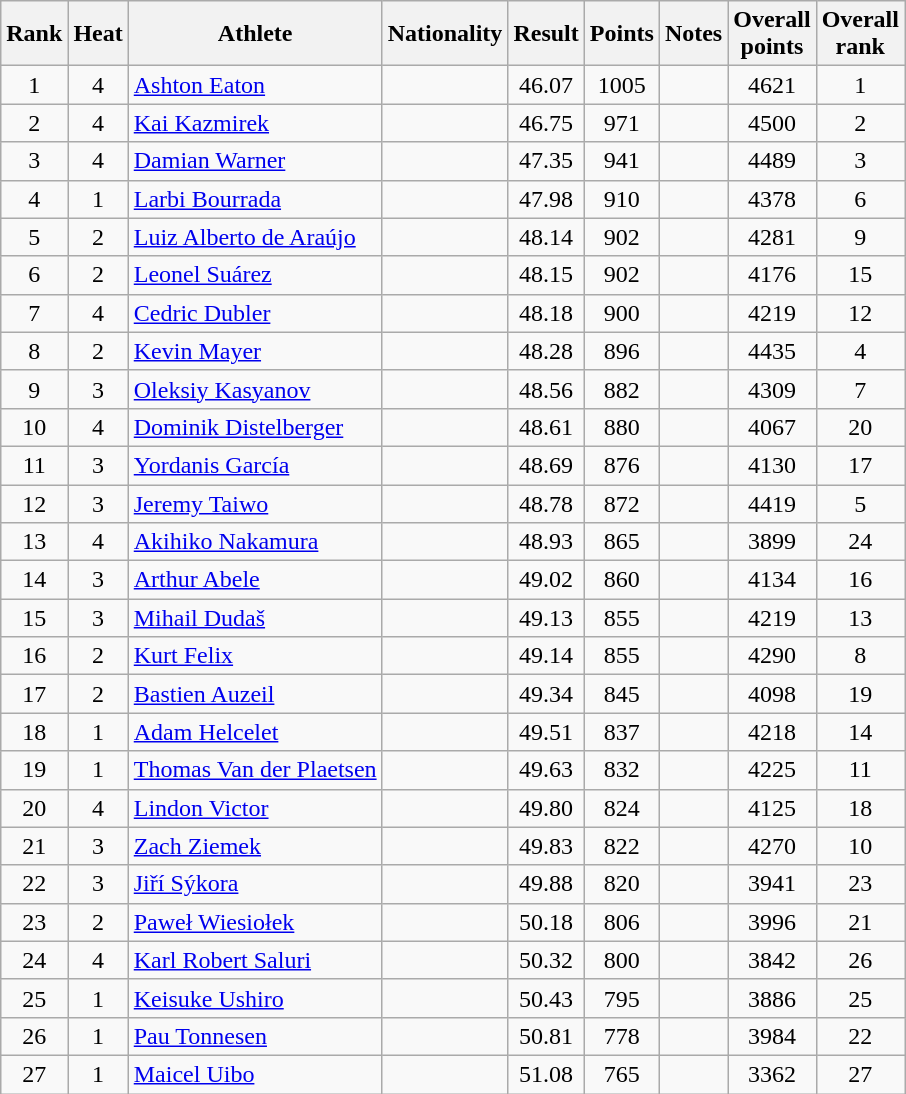<table class="wikitable sortable" style="text-align:center">
<tr>
<th>Rank</th>
<th>Heat</th>
<th>Athlete</th>
<th>Nationality</th>
<th>Result</th>
<th>Points</th>
<th>Notes</th>
<th>Overall<br>points</th>
<th>Overall<br>rank</th>
</tr>
<tr>
<td>1</td>
<td>4</td>
<td align=left><a href='#'>Ashton Eaton</a></td>
<td align=left></td>
<td>46.07</td>
<td>1005</td>
<td></td>
<td>4621</td>
<td>1</td>
</tr>
<tr>
<td>2</td>
<td>4</td>
<td align=left><a href='#'>Kai Kazmirek</a></td>
<td align=left></td>
<td>46.75</td>
<td>971</td>
<td></td>
<td>4500</td>
<td>2</td>
</tr>
<tr>
<td>3</td>
<td>4</td>
<td align=left><a href='#'>Damian Warner</a></td>
<td align=left></td>
<td>47.35</td>
<td>941</td>
<td></td>
<td>4489</td>
<td>3</td>
</tr>
<tr>
<td>4</td>
<td>1</td>
<td align=left><a href='#'>Larbi Bourrada</a></td>
<td align=left></td>
<td>47.98</td>
<td>910</td>
<td></td>
<td>4378</td>
<td>6</td>
</tr>
<tr>
<td>5</td>
<td>2</td>
<td align=left><a href='#'>Luiz Alberto de Araújo</a></td>
<td align=left></td>
<td>48.14</td>
<td>902</td>
<td></td>
<td>4281</td>
<td>9</td>
</tr>
<tr>
<td>6</td>
<td>2</td>
<td align=left><a href='#'>Leonel Suárez</a></td>
<td align=left></td>
<td>48.15</td>
<td>902</td>
<td></td>
<td>4176</td>
<td>15</td>
</tr>
<tr>
<td>7</td>
<td>4</td>
<td align=left><a href='#'>Cedric Dubler</a></td>
<td align=left></td>
<td>48.18</td>
<td>900</td>
<td></td>
<td>4219</td>
<td>12</td>
</tr>
<tr>
<td>8</td>
<td>2</td>
<td align=left><a href='#'>Kevin Mayer</a></td>
<td align=left></td>
<td>48.28</td>
<td>896</td>
<td></td>
<td>4435</td>
<td>4</td>
</tr>
<tr>
<td>9</td>
<td>3</td>
<td align=left><a href='#'>Oleksiy Kasyanov</a></td>
<td align=left></td>
<td>48.56</td>
<td>882</td>
<td></td>
<td>4309</td>
<td>7</td>
</tr>
<tr>
<td>10</td>
<td>4</td>
<td align=left><a href='#'>Dominik Distelberger</a></td>
<td align=left></td>
<td>48.61</td>
<td>880</td>
<td></td>
<td>4067</td>
<td>20</td>
</tr>
<tr>
<td>11</td>
<td>3</td>
<td align=left><a href='#'>Yordanis García</a></td>
<td align=left></td>
<td>48.69</td>
<td>876</td>
<td></td>
<td>4130</td>
<td>17</td>
</tr>
<tr>
<td>12</td>
<td>3</td>
<td align=left><a href='#'>Jeremy Taiwo</a></td>
<td align=left></td>
<td>48.78</td>
<td>872</td>
<td></td>
<td>4419</td>
<td>5</td>
</tr>
<tr>
<td>13</td>
<td>4</td>
<td align=left><a href='#'>Akihiko Nakamura</a></td>
<td align=left></td>
<td>48.93</td>
<td>865</td>
<td></td>
<td>3899</td>
<td>24</td>
</tr>
<tr>
<td>14</td>
<td>3</td>
<td align=left><a href='#'>Arthur Abele</a></td>
<td align=left></td>
<td>49.02</td>
<td>860</td>
<td></td>
<td>4134</td>
<td>16</td>
</tr>
<tr>
<td>15</td>
<td>3</td>
<td align=left><a href='#'>Mihail Dudaš</a></td>
<td align=left></td>
<td>49.13</td>
<td>855</td>
<td></td>
<td>4219</td>
<td>13</td>
</tr>
<tr>
<td>16</td>
<td>2</td>
<td align=left><a href='#'>Kurt Felix</a></td>
<td align=left></td>
<td>49.14</td>
<td>855</td>
<td></td>
<td>4290</td>
<td>8</td>
</tr>
<tr>
<td>17</td>
<td>2</td>
<td align=left><a href='#'>Bastien Auzeil</a></td>
<td align=left></td>
<td>49.34</td>
<td>845</td>
<td></td>
<td>4098</td>
<td>19</td>
</tr>
<tr>
<td>18</td>
<td>1</td>
<td align=left><a href='#'>Adam Helcelet</a></td>
<td align=left></td>
<td>49.51</td>
<td>837</td>
<td></td>
<td>4218</td>
<td>14</td>
</tr>
<tr>
<td>19</td>
<td>1</td>
<td align=left><a href='#'>Thomas Van der Plaetsen</a></td>
<td align=left></td>
<td>49.63</td>
<td>832</td>
<td></td>
<td>4225</td>
<td>11</td>
</tr>
<tr>
<td>20</td>
<td>4</td>
<td align=left><a href='#'>Lindon Victor</a></td>
<td align=left></td>
<td>49.80</td>
<td>824</td>
<td></td>
<td>4125</td>
<td>18</td>
</tr>
<tr>
<td>21</td>
<td>3</td>
<td align=left><a href='#'>Zach Ziemek</a></td>
<td align=left></td>
<td>49.83</td>
<td>822</td>
<td></td>
<td>4270</td>
<td>10</td>
</tr>
<tr>
<td>22</td>
<td>3</td>
<td align=left><a href='#'>Jiří Sýkora</a></td>
<td align=left></td>
<td>49.88</td>
<td>820</td>
<td></td>
<td>3941</td>
<td>23</td>
</tr>
<tr>
<td>23</td>
<td>2</td>
<td align=left><a href='#'>Paweł Wiesiołek</a></td>
<td align=left></td>
<td>50.18</td>
<td>806</td>
<td></td>
<td>3996</td>
<td>21</td>
</tr>
<tr>
<td>24</td>
<td>4</td>
<td align=left><a href='#'>Karl Robert Saluri</a></td>
<td align=left></td>
<td>50.32</td>
<td>800</td>
<td></td>
<td>3842</td>
<td>26</td>
</tr>
<tr>
<td>25</td>
<td>1</td>
<td align=left><a href='#'>Keisuke Ushiro</a></td>
<td align=left></td>
<td>50.43</td>
<td>795</td>
<td></td>
<td>3886</td>
<td>25</td>
</tr>
<tr>
<td>26</td>
<td>1</td>
<td align=left><a href='#'>Pau Tonnesen</a></td>
<td align=left></td>
<td>50.81</td>
<td>778</td>
<td></td>
<td>3984</td>
<td>22</td>
</tr>
<tr>
<td>27</td>
<td>1</td>
<td align=left><a href='#'>Maicel Uibo</a></td>
<td align=left></td>
<td>51.08</td>
<td>765</td>
<td></td>
<td>3362</td>
<td>27</td>
</tr>
</table>
